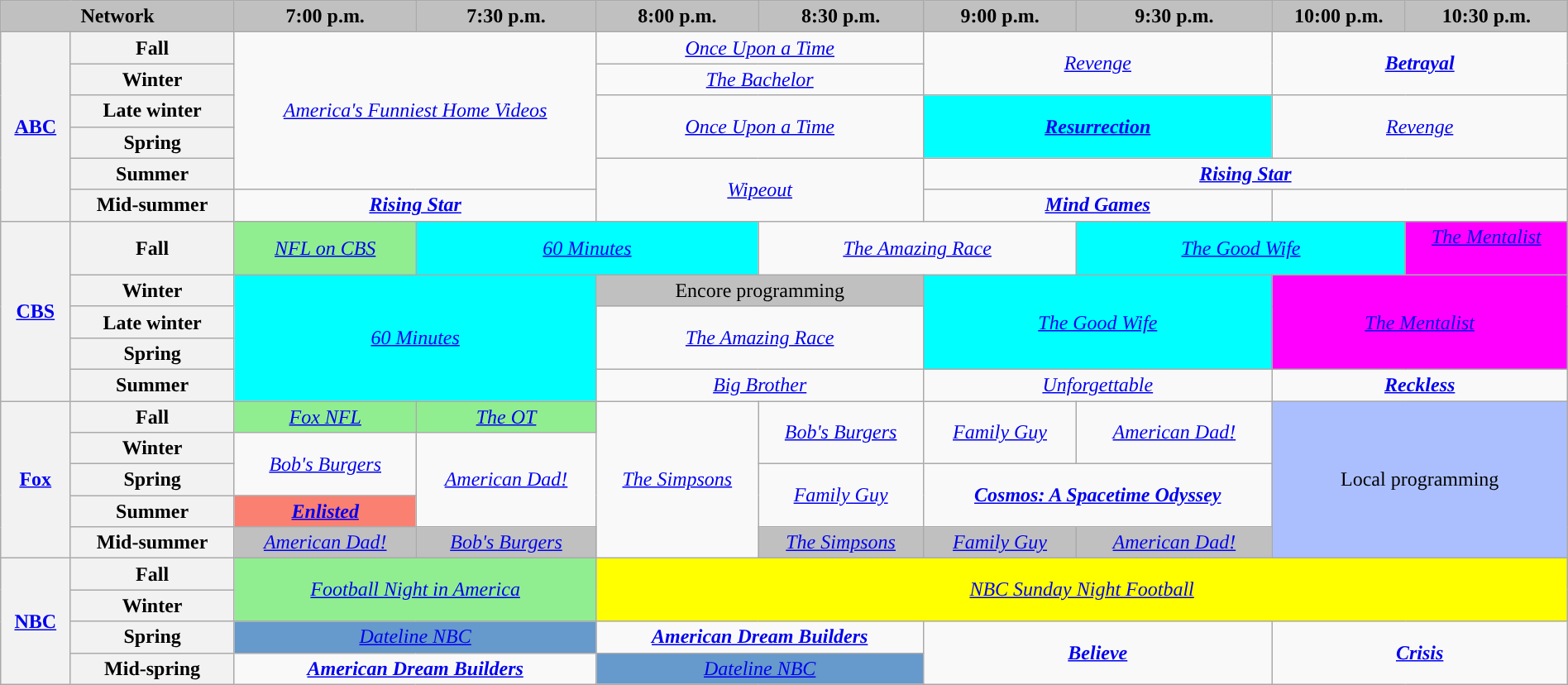<table class="wikitable" style="width:100%;margin-right:0;text-align:center">
<tr>
<th colspan="2" style="background-color:#C0C0C0;text-align:center">Network</th>
<th style="background-color:#C0C0C0;text-align:center;width:11.6%;">7:00 p.m.</th>
<th style="background-color:#C0C0C0;text-align:center;width:11.5%;">7:30 p.m.</th>
<th style="background-color:#C0C0C0;text-align:center">8:00 p.m.</th>
<th style="background-color:#C0C0C0;text-align:center">8:30 p.m.</th>
<th style="background-color:#C0C0C0;text-align:center">9:00 p.m.</th>
<th style="background-color:#C0C0C0;text-align:center">9:30 p.m.</th>
<th style="background-color:#C0C0C0;text-align:center">10:00 p.m.</th>
<th style="background-color:#C0C0C0;text-align:center">10:30 p.m.</th>
</tr>
<tr>
<th rowspan="6"><a href='#'>ABC</a></th>
<th>Fall</th>
<td colspan="2" rowspan="5"><em><a href='#'>America's Funniest Home Videos</a></em></td>
<td colspan="2"><em><a href='#'>Once Upon a Time</a></em></td>
<td colspan="2" rowspan="2"><em><a href='#'>Revenge</a></em></td>
<td colspan="2" rowspan="2"><strong><em><a href='#'>Betrayal</a></em></strong></td>
</tr>
<tr>
<th>Winter</th>
<td colspan="2"><em><a href='#'>The Bachelor</a></em></td>
</tr>
<tr>
<th>Late winter</th>
<td colspan="2" rowspan="2"><em><a href='#'>Once Upon a Time</a></em></td>
<td style="background:#00FFFF;" colspan="2" rowspan="2"><strong><em><a href='#'>Resurrection</a></em></strong> </td>
<td colspan="2" rowspan="2"><em><a href='#'>Revenge</a></em></td>
</tr>
<tr>
<th>Spring</th>
</tr>
<tr>
<th>Summer</th>
<td colspan="2" rowspan="2"><em><a href='#'>Wipeout</a></em></td>
<td colspan="4"><strong><em><a href='#'>Rising Star</a></em></strong></td>
</tr>
<tr>
<th>Mid-summer</th>
<td colspan="2"><strong><em><a href='#'>Rising Star</a></em></strong></td>
<td colspan="2"><strong><em><a href='#'>Mind Games</a></em></strong></td>
</tr>
<tr>
<th rowspan="5"><a href='#'>CBS</a></th>
<th>Fall</th>
<td style="background:lightgreen"><em><a href='#'>NFL on CBS</a></em><br></td>
<td style="background:#00FFFF;" colspan="2"><em><a href='#'>60 Minutes</a></em> </td>
<td colspan="2"><em><a href='#'>The Amazing Race</a></em></td>
<td style="background:#00FFFF;" colspan="2"><em><a href='#'>The Good Wife</a></em> </td>
<td style="background:#FF00FF;"><em><a href='#'>The Mentalist</a></em><br><br></td>
</tr>
<tr>
<th>Winter</th>
<td style="background:#00FFFF;" colspan="2" rowspan="4"><em><a href='#'>60 Minutes</a></em> </td>
<td style="background:#C0C0C0;" colspan="2">Encore programming</td>
<td style="background:#00FFFF;" colspan="2" rowspan="3"><em><a href='#'>The Good Wife</a></em> </td>
<td style="background:#FF00FF;" colspan="2" rowspan="3"><em><a href='#'>The Mentalist</a></em> </td>
</tr>
<tr>
<th>Late winter</th>
<td colspan="2" rowspan="2"><em><a href='#'>The Amazing Race</a></em></td>
</tr>
<tr>
<th>Spring</th>
</tr>
<tr>
<th>Summer</th>
<td colspan="2"><em><a href='#'>Big Brother</a></em></td>
<td colspan="2"><em><a href='#'>Unforgettable</a></em></td>
<td colspan="2"><strong><em><a href='#'>Reckless</a></em></strong></td>
</tr>
<tr>
<th rowspan="5"><a href='#'>Fox</a></th>
<th>Fall</th>
<td style="background:lightgreen"><em><a href='#'>Fox NFL</a></em> </td>
<td style="background:lightgreen"><em><a href='#'>The OT</a></em></td>
<td rowspan="5"><em><a href='#'>The Simpsons</a></em></td>
<td rowspan="2"><em><a href='#'>Bob's Burgers</a></em></td>
<td rowspan="2"><em><a href='#'>Family Guy</a></em></td>
<td rowspan="2"><em><a href='#'>American Dad!</a></em></td>
<td style="background:#abbfff;" colspan="2" rowspan="5">Local programming</td>
</tr>
<tr>
<th>Winter</th>
<td rowspan="2"><em><a href='#'>Bob's Burgers</a></em></td>
<td rowspan="3"><em><a href='#'>American Dad!</a></em></td>
</tr>
<tr>
<th>Spring</th>
<td rowspan="2"><em><a href='#'>Family Guy</a></em></td>
<td rowspan="2" colspan="2"><strong><em><a href='#'>Cosmos: A Spacetime Odyssey</a></em></strong></td>
</tr>
<tr>
<th>Summer</th>
<td style="background:#FA8072;"><strong><em><a href='#'>Enlisted</a></em></strong></td>
</tr>
<tr>
<th>Mid-summer</th>
<td style="background:#C0C0C0;"><em><a href='#'>American Dad!</a></em> </td>
<td style="background:#C0C0C0;"><em><a href='#'>Bob's Burgers</a></em> </td>
<td style="background:#C0C0C0;"><em><a href='#'>The Simpsons</a></em> </td>
<td style="background:#C0C0C0;"><em><a href='#'>Family Guy</a></em> </td>
<td style="background:#C0C0C0;"><em><a href='#'>American Dad!</a></em> </td>
</tr>
<tr>
<th rowspan="4"><a href='#'>NBC</a></th>
<th>Fall</th>
<td style="background:lightgreen" colspan="2" rowspan="2"><em><a href='#'>Football Night in America</a></em></td>
<td style="background:#FFFF00;" colspan="6" rowspan="2"><em><a href='#'>NBC Sunday Night Football</a></em>   </td>
</tr>
<tr>
<th>Winter</th>
</tr>
<tr>
<th>Spring</th>
<td style="background:#6699CC;" colspan="2"><em><a href='#'>Dateline NBC</a></em></td>
<td colspan="2"><strong><em><a href='#'>American Dream Builders</a></em></strong></td>
<td colspan="2" rowspan="2"><strong><em><a href='#'>Believe</a></em></strong></td>
<td colspan="3" rowspan="2"><strong><em><a href='#'>Crisis</a></em></strong></td>
</tr>
<tr>
<th>Mid-spring</th>
<td colspan="2"><strong><em><a href='#'>American Dream Builders</a></em></strong></td>
<td style="background:#6699CC;" colspan="2"><em><a href='#'>Dateline NBC</a></em></td>
</tr>
</table>
